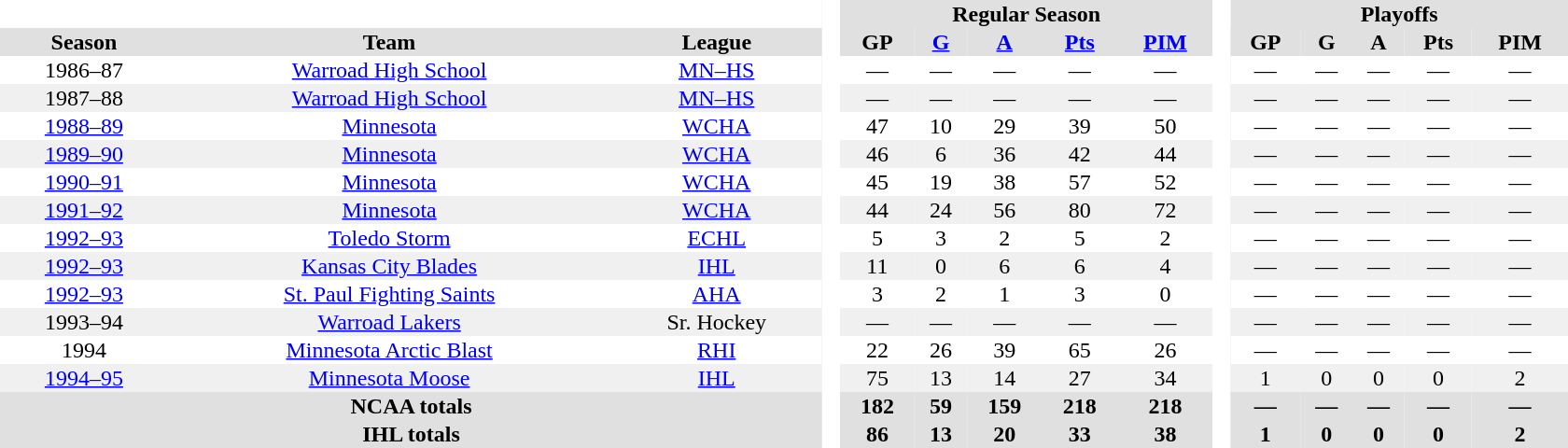<table border="0" cellpadding="1" cellspacing="0" style="text-align:center; width:70em">
<tr bgcolor="#e0e0e0">
<th colspan="3"  bgcolor="#ffffff"> </th>
<th rowspan="99" bgcolor="#ffffff"> </th>
<th colspan="5">Regular Season</th>
<th rowspan="99" bgcolor="#ffffff"> </th>
<th colspan="5">Playoffs</th>
</tr>
<tr bgcolor="#e0e0e0">
<th>Season</th>
<th>Team</th>
<th>League</th>
<th>GP</th>
<th><a href='#'>G</a></th>
<th><a href='#'>A</a></th>
<th><a href='#'>Pts</a></th>
<th><a href='#'>PIM</a></th>
<th>GP</th>
<th>G</th>
<th>A</th>
<th>Pts</th>
<th>PIM</th>
</tr>
<tr>
<td>1986–87</td>
<td><a href='#'>Warroad High School</a></td>
<td><a href='#'>MN–HS</a></td>
<td>—</td>
<td>—</td>
<td>—</td>
<td>—</td>
<td>—</td>
<td>—</td>
<td>—</td>
<td>—</td>
<td>—</td>
<td>—</td>
</tr>
<tr bgcolor="f0f0f0">
<td>1987–88</td>
<td><a href='#'>Warroad High School</a></td>
<td><a href='#'>MN–HS</a></td>
<td>—</td>
<td>—</td>
<td>—</td>
<td>—</td>
<td>—</td>
<td>—</td>
<td>—</td>
<td>—</td>
<td>—</td>
<td>—</td>
</tr>
<tr>
<td><a href='#'>1988–89</a></td>
<td><a href='#'>Minnesota</a></td>
<td><a href='#'>WCHA</a></td>
<td>47</td>
<td>10</td>
<td>29</td>
<td>39</td>
<td>50</td>
<td>—</td>
<td>—</td>
<td>—</td>
<td>—</td>
<td>—</td>
</tr>
<tr bgcolor="f0f0f0">
<td><a href='#'>1989–90</a></td>
<td><a href='#'>Minnesota</a></td>
<td><a href='#'>WCHA</a></td>
<td>46</td>
<td>6</td>
<td>36</td>
<td>42</td>
<td>44</td>
<td>—</td>
<td>—</td>
<td>—</td>
<td>—</td>
<td>—</td>
</tr>
<tr>
<td><a href='#'>1990–91</a></td>
<td><a href='#'>Minnesota</a></td>
<td><a href='#'>WCHA</a></td>
<td>45</td>
<td>19</td>
<td>38</td>
<td>57</td>
<td>52</td>
<td>—</td>
<td>—</td>
<td>—</td>
<td>—</td>
<td>—</td>
</tr>
<tr bgcolor="f0f0f0">
<td><a href='#'>1991–92</a></td>
<td><a href='#'>Minnesota</a></td>
<td><a href='#'>WCHA</a></td>
<td>44</td>
<td>24</td>
<td>56</td>
<td>80</td>
<td>72</td>
<td>—</td>
<td>—</td>
<td>—</td>
<td>—</td>
<td>—</td>
</tr>
<tr>
<td><a href='#'>1992–93</a></td>
<td><a href='#'>Toledo Storm</a></td>
<td><a href='#'>ECHL</a></td>
<td>5</td>
<td>3</td>
<td>2</td>
<td>5</td>
<td>2</td>
<td>—</td>
<td>—</td>
<td>—</td>
<td>—</td>
<td>—</td>
</tr>
<tr bgcolor="f0f0f0">
<td><a href='#'>1992–93</a></td>
<td><a href='#'>Kansas City Blades</a></td>
<td><a href='#'>IHL</a></td>
<td>11</td>
<td>0</td>
<td>6</td>
<td>6</td>
<td>4</td>
<td>—</td>
<td>—</td>
<td>—</td>
<td>—</td>
<td>—</td>
</tr>
<tr>
<td><a href='#'>1992–93</a></td>
<td><a href='#'>St. Paul Fighting Saints</a></td>
<td><a href='#'>AHA</a></td>
<td>3</td>
<td>2</td>
<td>1</td>
<td>3</td>
<td>0</td>
<td>—</td>
<td>—</td>
<td>—</td>
<td>—</td>
<td>—</td>
</tr>
<tr bgcolor="f0f0f0">
<td>1993–94</td>
<td><a href='#'>Warroad Lakers</a></td>
<td>Sr. Hockey</td>
<td>—</td>
<td>—</td>
<td>—</td>
<td>—</td>
<td>—</td>
<td>—</td>
<td>—</td>
<td>—</td>
<td>—</td>
<td>—</td>
</tr>
<tr>
<td>1994</td>
<td><a href='#'>Minnesota Arctic Blast</a></td>
<td><a href='#'>RHI</a></td>
<td>22</td>
<td>26</td>
<td>39</td>
<td>65</td>
<td>26</td>
<td>—</td>
<td>—</td>
<td>—</td>
<td>—</td>
<td>—</td>
</tr>
<tr bgcolor="f0f0f0">
<td><a href='#'>1994–95</a></td>
<td><a href='#'>Minnesota Moose</a></td>
<td><a href='#'>IHL</a></td>
<td>75</td>
<td>13</td>
<td>14</td>
<td>27</td>
<td>34</td>
<td>1</td>
<td>0</td>
<td>0</td>
<td>0</td>
<td>2</td>
</tr>
<tr bgcolor="#e0e0e0">
<th colspan="3">NCAA totals</th>
<th>182</th>
<th>59</th>
<th>159</th>
<th>218</th>
<th>218</th>
<th>—</th>
<th>—</th>
<th>—</th>
<th>—</th>
<th>—</th>
</tr>
<tr bgcolor="#e0e0e0">
<th colspan="3">IHL totals</th>
<th>86</th>
<th>13</th>
<th>20</th>
<th>33</th>
<th>38</th>
<th>1</th>
<th>0</th>
<th>0</th>
<th>0</th>
<th>2</th>
</tr>
</table>
